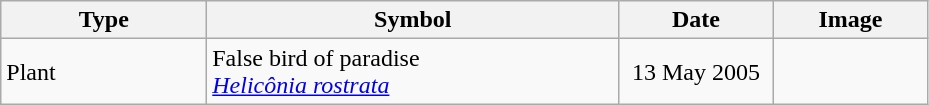<table class="wikitable">
<tr>
<th width="20%">Type</th>
<th width="40%">Symbol</th>
<th width="15%">Date</th>
<th width="15%">Image</th>
</tr>
<tr>
<td>Plant</td>
<td>False bird of paradise<br><em><a href='#'>Helicônia rostrata</a></em></td>
<td align="center">13 May 2005</td>
<td align="center"></td>
</tr>
</table>
